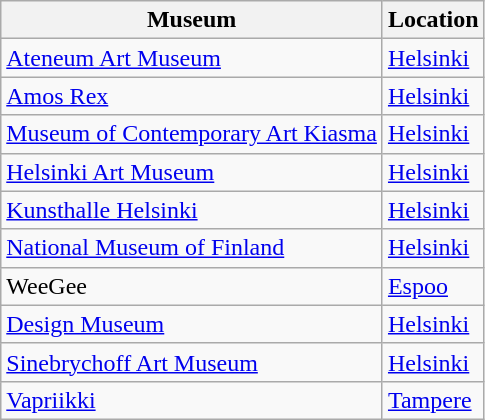<table class="wikitable">
<tr>
<th>Museum</th>
<th>Location</th>
</tr>
<tr>
<td><a href='#'>Ateneum Art Museum</a></td>
<td><a href='#'>Helsinki</a></td>
</tr>
<tr>
<td><a href='#'>Amos Rex</a></td>
<td><a href='#'>Helsinki</a></td>
</tr>
<tr>
<td><a href='#'>Museum of Contemporary Art Kiasma</a></td>
<td><a href='#'>Helsinki</a></td>
</tr>
<tr>
<td><a href='#'>Helsinki Art Museum</a></td>
<td><a href='#'>Helsinki</a></td>
</tr>
<tr>
<td><a href='#'>Kunsthalle Helsinki</a></td>
<td><a href='#'>Helsinki</a></td>
</tr>
<tr>
<td><a href='#'>National Museum of Finland</a></td>
<td><a href='#'>Helsinki</a></td>
</tr>
<tr>
<td>WeeGee</td>
<td><a href='#'>Espoo</a></td>
</tr>
<tr>
<td><a href='#'>Design Museum</a></td>
<td><a href='#'>Helsinki</a></td>
</tr>
<tr>
<td><a href='#'>Sinebrychoff Art Museum</a></td>
<td><a href='#'>Helsinki</a></td>
</tr>
<tr>
<td><a href='#'>Vapriikki</a></td>
<td><a href='#'>Tampere</a></td>
</tr>
</table>
